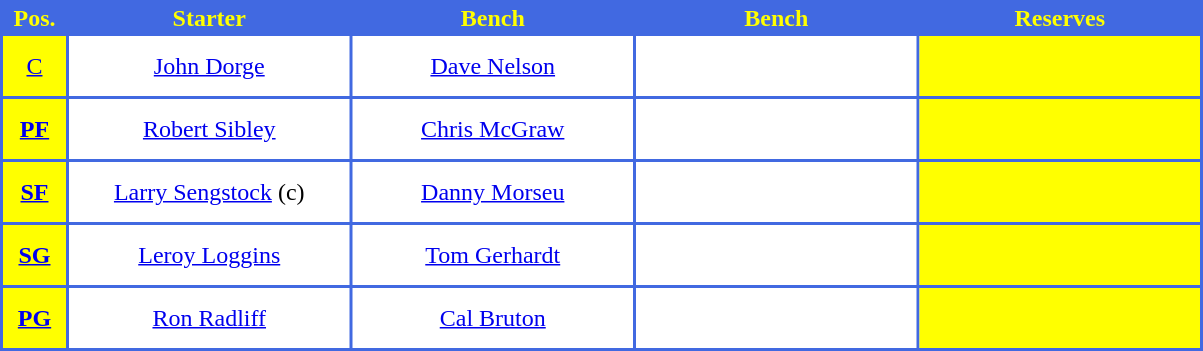<table style="text-align: center; background:#4169E1; color:yellow">
<tr>
<th width="40">Pos.</th>
<th style="width:185px;">Starter</th>
<th style="width:185px;">Bench</th>
<th style="width:185px;">Bench</th>
<th style="width:185px;">Reserves</th>
</tr>
<tr style="height:40px; background:white; color:black">
<td style="background:yellow"><a href='#'>C</a></td>
<td><a href='#'>John Dorge</a></td>
<td><a href='#'>Dave Nelson</a></td>
<td></td>
<td style="background:yellow"></td>
</tr>
<tr style="height:40px; background:white; color:black">
<th style="background:yellow"><a href='#'>PF</a></th>
<td><a href='#'>Robert Sibley</a></td>
<td><a href='#'>Chris McGraw</a></td>
<td></td>
<td style="background:yellow"></td>
</tr>
<tr style="height:40px; background:white; color:black">
<th style="background:yellow"><a href='#'>SF</a></th>
<td><a href='#'>Larry Sengstock</a> (c)</td>
<td><a href='#'>Danny Morseu</a></td>
<td></td>
<td style="background:yellow"></td>
</tr>
<tr style="height:40px; background:white; color:black">
<th style="background:yellow"><a href='#'>SG</a></th>
<td><a href='#'>Leroy Loggins</a></td>
<td><a href='#'>Tom Gerhardt</a></td>
<td></td>
<td style="background:yellow"></td>
</tr>
<tr style="height:40px; background:white; color:black">
<th style="background:yellow"><a href='#'>PG</a></th>
<td><a href='#'>Ron Radliff</a></td>
<td><a href='#'>Cal Bruton</a></td>
<td></td>
<td style="background:yellow"></td>
</tr>
</table>
